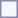<table style="border:1px solid #8888aa; background-color:#f7f8ff; padding:5px; font-size:95%; margin: 0px 12px 12px 0px;">
</table>
